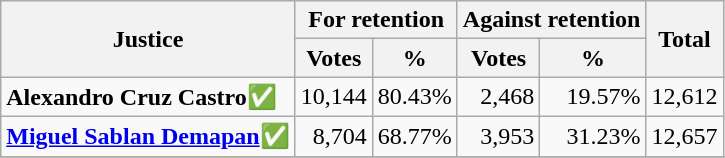<table class = wikitable style=text-align:right>
<tr>
<th rowspan = 2>Justice</th>
<th colspan = 2>For retention</th>
<th colspan = 2>Against retention</th>
<th rowspan = 2>Total</th>
</tr>
<tr>
<th>Votes</th>
<th>%</th>
<th>Votes</th>
<th>%</th>
</tr>
<tr>
<td align=left><strong>Alexandro Cruz Castro</strong>✅</td>
<td>10,144</td>
<td>80.43%</td>
<td>2,468</td>
<td>19.57%</td>
<td>12,612</td>
</tr>
<tr>
<td align=left><strong><a href='#'>Miguel Sablan Demapan</a></strong>✅</td>
<td>8,704</td>
<td>68.77%</td>
<td>3,953</td>
<td>31.23%</td>
<td>12,657</td>
</tr>
<tr>
</tr>
</table>
